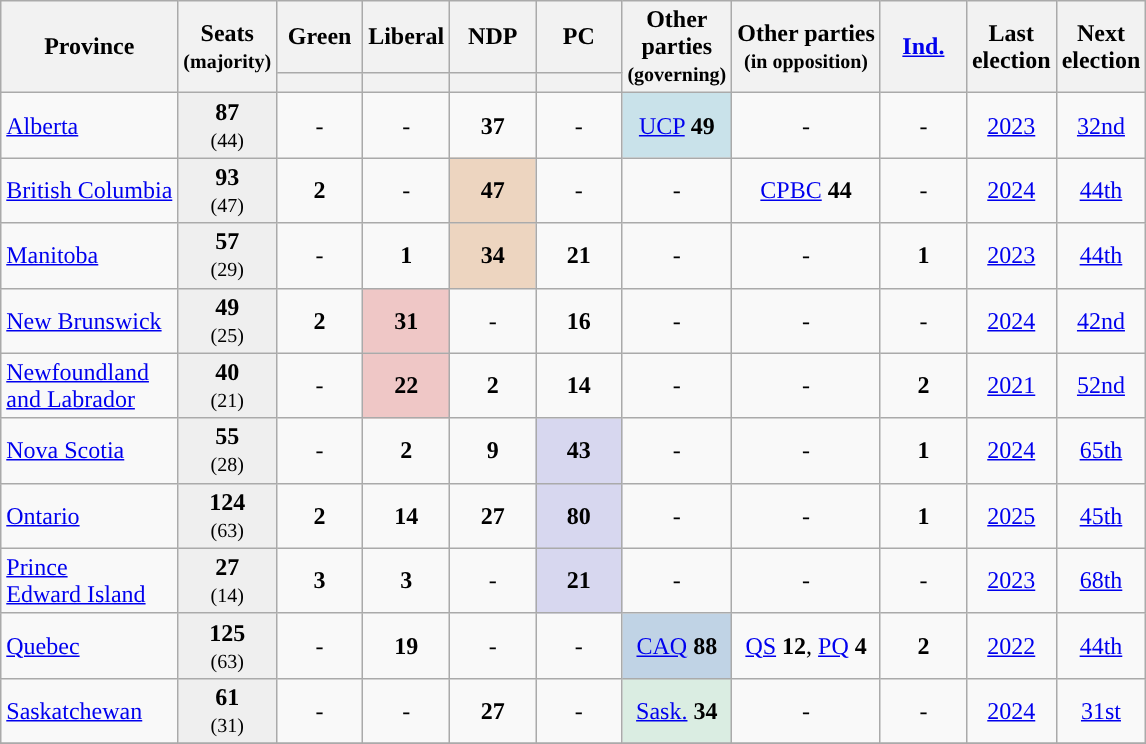<table class="wikitable sortable" style="text-align: center">
<tr>
<th rowspan="2">Province</th>
<th rowspan="2">Seats<br><small>(majority)</small></th>
<th width=50px>Green</th>
<th width=50px>Liberal</th>
<th width="50px">NDP</th>
<th width=50px>PC</th>
<th width=50px rowspan="2">Other parties<br><small>(governing)</small></th>
<th rowspan="2">Other parties<br><small> (in opposition)</small></th>
<th width=50px rowspan="2"><a href='#'>Ind.</a></th>
<th rowspan="2">Last<br>election</th>
<th rowspan="2">Next<br>election</th>
</tr>
<tr>
<th style="background:"></th>
<th style="background:"></th>
<th style="background:"></th>
<th style="background:"></th>
</tr>
<tr>
<td style="text-align:left"><a href='#'>Alberta</a></td>
<td style="background:#efefef"><strong>87</strong><br><small>(44)</small></td>
<td>-</td>
<td>-</td>
<td><strong>37</strong></td>
<td>-</td>
<td style="background:#c9e2ea"><a href='#'>UCP</a> <strong>49</strong></td>
<td>-</td>
<td>-</td>
<td><a href='#'>2023</a></td>
<td><a href='#'>32nd</a></td>
</tr>
<tr>
<td style="text-align:left"><a href='#'>British Columbia</a></td>
<td style="background:#efefef"><strong>93</strong><br><small>(47)</small></td>
<td><strong>2</strong></td>
<td>-</td>
<td style="background:#edd5c0"><strong>47</strong></td>
<td>-</td>
<td>-</td>
<td><a href='#'>CPBC</a> <strong>44</strong></td>
<td>-</td>
<td><a href='#'>2024</a></td>
<td><a href='#'>44th</a></td>
</tr>
<tr>
<td style="text-align:left"><a href='#'>Manitoba</a></td>
<td style="background:#efefef"><strong>57</strong><br><small>(29)</small></td>
<td>-</td>
<td><strong>1</strong></td>
<td style="background:#edd5c0"><strong>34</strong></td>
<td><strong>21</strong></td>
<td>-</td>
<td>-</td>
<td><strong>1</strong></td>
<td><a href='#'>2023</a></td>
<td><a href='#'>44th</a></td>
</tr>
<tr>
<td style="text-align:left"><a href='#'>New Brunswick</a></td>
<td style="background:#efefef"><strong>49</strong><br><small>(25)</small></td>
<td><strong>2</strong></td>
<td style="background:#efc7c6"><strong>31</strong></td>
<td>-</td>
<td><strong>16</strong></td>
<td>-</td>
<td>-</td>
<td>-</td>
<td><a href='#'>2024</a></td>
<td><a href='#'>42nd</a></td>
</tr>
<tr>
<td style="text-align:left"><a href='#'>Newfoundland<br>and Labrador</a></td>
<td style="background:#efefef"><strong>40</strong><br><small>(21)</small></td>
<td>-</td>
<td style="background:#efc7c6"><strong>22</strong></td>
<td><strong>2</strong></td>
<td><strong>14</strong></td>
<td>-</td>
<td>-</td>
<td><strong>2</strong></td>
<td><a href='#'>2021</a></td>
<td><a href='#'>52nd</a></td>
</tr>
<tr>
<td style="text-align:left"><a href='#'>Nova Scotia</a></td>
<td style="background:#efefef"><strong>55</strong><br><small>(28)</small></td>
<td>-</td>
<td><strong>2</strong></td>
<td><strong>9</strong></td>
<td style="background:#d7d7ef"><strong>43</strong></td>
<td>-</td>
<td>-</td>
<td><strong>1</strong></td>
<td><a href='#'>2024</a></td>
<td><a href='#'>65th</a></td>
</tr>
<tr>
<td style="text-align:left"><a href='#'>Ontario</a></td>
<td style="background:#efefef"><strong>124</strong><br><small>(63)</small></td>
<td><strong>2</strong></td>
<td><strong>14</strong></td>
<td><strong>27</strong></td>
<td style="background:#d7d7ef"><strong>80</strong></td>
<td>-</td>
<td>-</td>
<td><strong>1</strong></td>
<td><a href='#'>2025</a></td>
<td><a href='#'>45th</a></td>
</tr>
<tr>
<td style="text-align:left"><a href='#'>Prince<br>Edward Island</a></td>
<td style="background:#efefef"><strong>27</strong><br><small>(14)</small></td>
<td><strong>3</strong></td>
<td><strong>3</strong></td>
<td>-</td>
<td style="background:#d7d7ef"><strong>21</strong></td>
<td>-</td>
<td>-</td>
<td>-</td>
<td><a href='#'>2023</a></td>
<td><a href='#'>68th</a></td>
</tr>
<tr>
<td style="text-align:left"><a href='#'>Quebec</a></td>
<td style="background:#efefef"><strong>125</strong><br><small>(63)</small></td>
<td>-</td>
<td><strong>19</strong></td>
<td>-</td>
<td>-</td>
<td style="background:#c0d3e5"><a href='#'>CAQ</a> <strong>88</strong></td>
<td><a href='#'>QS</a> <strong>12</strong>, <a href='#'>PQ</a> <strong>4</strong><br></td>
<td><strong>2</strong></td>
<td><a href='#'>2022</a></td>
<td><a href='#'>44th</a></td>
</tr>
<tr>
<td style="text-align:left"><a href='#'>Saskatchewan</a></td>
<td style="background:#efefef"><strong>61</strong><br><small>(31)</small></td>
<td>-</td>
<td>-</td>
<td><strong>27</strong></td>
<td>-</td>
<td style="background:#daede2"><a href='#'>Sask.</a> <strong>34</strong></td>
<td>-</td>
<td>-</td>
<td><a href='#'>2024</a></td>
<td><a href='#'>31st</a></td>
</tr>
<tr>
</tr>
</table>
